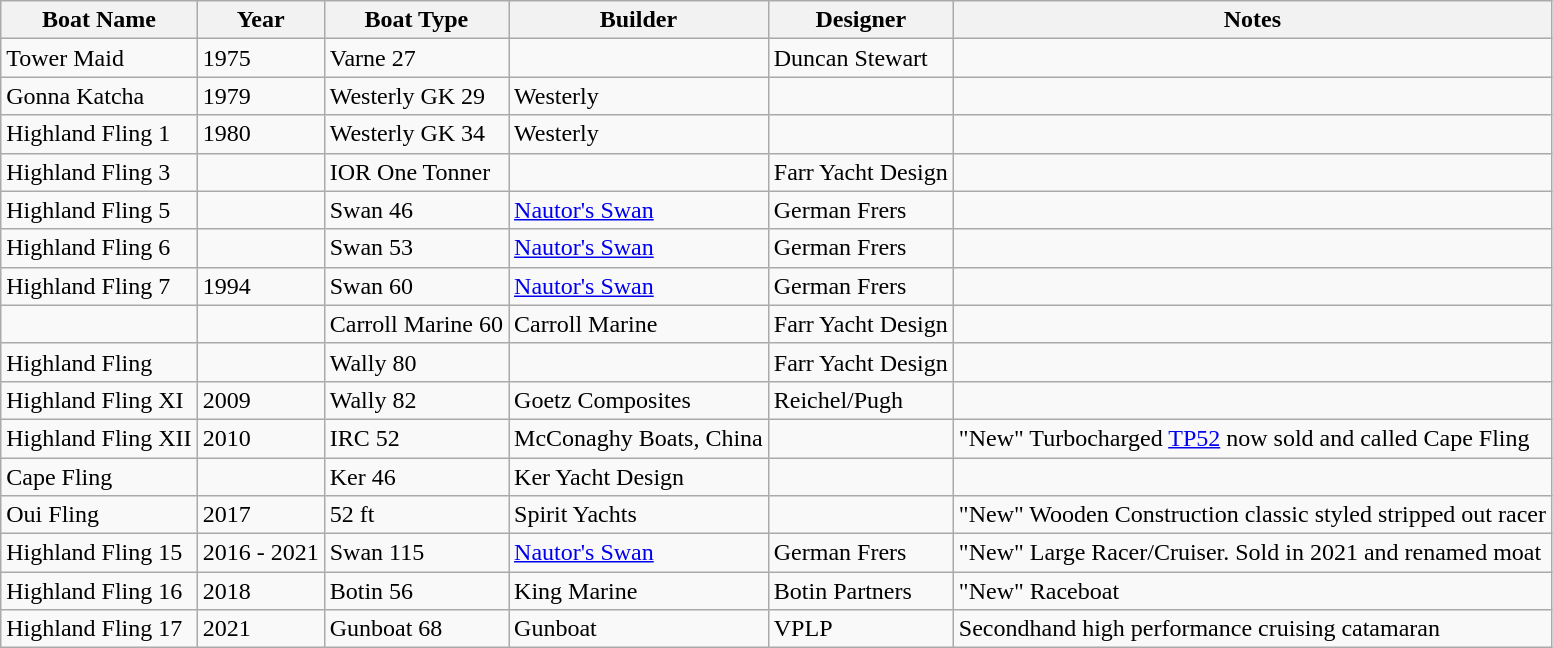<table class="wikitable">
<tr>
<th>Boat Name</th>
<th>Year</th>
<th>Boat Type</th>
<th>Builder</th>
<th>Designer</th>
<th>Notes</th>
</tr>
<tr>
<td>Tower Maid</td>
<td>1975</td>
<td>Varne 27</td>
<td></td>
<td>Duncan Stewart</td>
<td></td>
</tr>
<tr>
<td>Gonna Katcha</td>
<td>1979</td>
<td>Westerly GK 29</td>
<td>Westerly</td>
<td></td>
<td></td>
</tr>
<tr>
<td>Highland Fling 1</td>
<td>1980</td>
<td>Westerly GK 34</td>
<td>Westerly</td>
<td></td>
<td></td>
</tr>
<tr>
<td>Highland Fling 3</td>
<td></td>
<td>IOR One Tonner</td>
<td></td>
<td>Farr Yacht Design</td>
<td></td>
</tr>
<tr>
<td>Highland Fling 5</td>
<td></td>
<td>Swan 46</td>
<td><a href='#'>Nautor's Swan</a></td>
<td>German Frers</td>
<td></td>
</tr>
<tr>
<td>Highland Fling 6</td>
<td></td>
<td>Swan 53</td>
<td><a href='#'>Nautor's Swan</a></td>
<td>German Frers</td>
<td></td>
</tr>
<tr>
<td>Highland Fling 7</td>
<td>1994</td>
<td>Swan 60 </td>
<td><a href='#'>Nautor's Swan</a></td>
<td>German Frers</td>
<td></td>
</tr>
<tr>
<td></td>
<td></td>
<td>Carroll Marine 60</td>
<td>Carroll Marine</td>
<td>Farr Yacht Design</td>
<td></td>
</tr>
<tr>
<td>Highland Fling</td>
<td></td>
<td>Wally 80</td>
<td></td>
<td>Farr Yacht Design</td>
<td></td>
</tr>
<tr>
<td>Highland Fling XI</td>
<td>2009</td>
<td>Wally 82</td>
<td>Goetz Composites</td>
<td>Reichel/Pugh</td>
<td></td>
</tr>
<tr>
<td>Highland Fling XII</td>
<td>2010</td>
<td>IRC 52</td>
<td>McConaghy Boats, China</td>
<td></td>
<td>"New" Turbocharged <a href='#'>TP52</a> now sold and called Cape Fling</td>
</tr>
<tr>
<td>Cape Fling</td>
<td></td>
<td>Ker 46</td>
<td>Ker Yacht Design</td>
<td></td>
</tr>
<tr>
<td>Oui Fling </td>
<td>2017</td>
<td>52 ft</td>
<td>Spirit Yachts</td>
<td></td>
<td>"New" Wooden Construction classic styled stripped out racer</td>
</tr>
<tr>
<td>Highland Fling 15</td>
<td>2016 - 2021</td>
<td>Swan 115</td>
<td><a href='#'>Nautor's Swan</a></td>
<td>German Frers</td>
<td>"New" Large Racer/Cruiser. Sold in 2021 and renamed moat</td>
</tr>
<tr>
<td>Highland Fling 16 </td>
<td>2018</td>
<td>Botin 56</td>
<td>King Marine</td>
<td>Botin Partners</td>
<td>"New" Raceboat</td>
</tr>
<tr>
<td>Highland Fling 17<br></td>
<td>2021</td>
<td>Gunboat 68</td>
<td>Gunboat</td>
<td>VPLP</td>
<td>Secondhand high performance cruising catamaran</td>
</tr>
</table>
